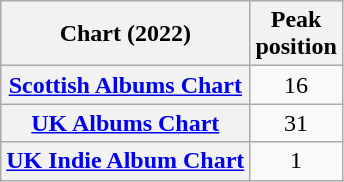<table class="wikitable sortable plainrowheaders" style="text-align:center">
<tr>
<th scope="col">Chart (2022)</th>
<th scope="col">Peak<br>position</th>
</tr>
<tr>
<th scope=row><a href='#'>Scottish Albums Chart</a></th>
<td>16</td>
</tr>
<tr>
<th scope=row><a href='#'>UK Albums Chart</a></th>
<td>31</td>
</tr>
<tr>
<th scope=row><a href='#'>UK Indie Album Chart</a></th>
<td>1</td>
</tr>
</table>
